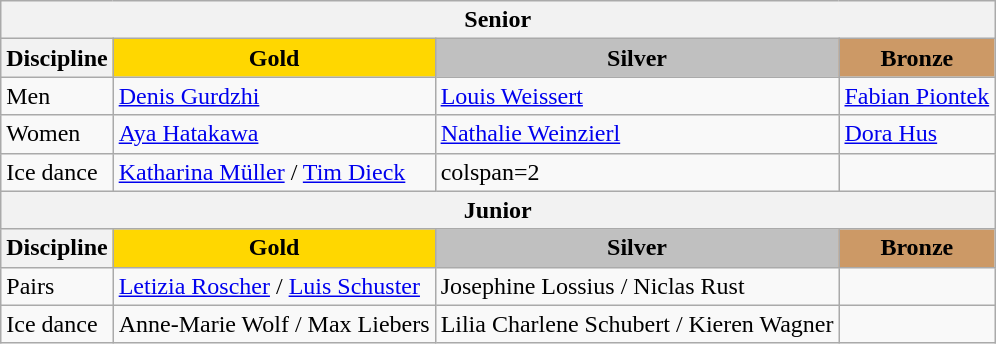<table class="wikitable">
<tr>
<th colspan="4">Senior</th>
</tr>
<tr>
<th>Discipline</th>
<td align="center" bgcolor="gold"><strong>Gold</strong></td>
<td align="center" bgcolor="silver"><strong>Silver</strong></td>
<td align="center" bgcolor="cc9966"><strong>Bronze</strong></td>
</tr>
<tr>
<td>Men</td>
<td><a href='#'>Denis Gurdzhi</a></td>
<td><a href='#'>Louis Weissert</a></td>
<td><a href='#'>Fabian Piontek</a></td>
</tr>
<tr>
<td>Women</td>
<td><a href='#'>Aya Hatakawa</a></td>
<td><a href='#'>Nathalie Weinzierl</a></td>
<td><a href='#'>Dora Hus</a></td>
</tr>
<tr>
<td>Ice dance</td>
<td><a href='#'>Katharina Müller</a> / <a href='#'>Tim Dieck</a></td>
<td>colspan=2 </td>
</tr>
<tr>
<th colspan="4">Junior</th>
</tr>
<tr>
<th>Discipline</th>
<td align="center" bgcolor="gold"><strong>Gold</strong></td>
<td align="center" bgcolor="silver"><strong>Silver</strong></td>
<td align="center" bgcolor="cc9966"><strong>Bronze</strong></td>
</tr>
<tr>
<td>Pairs</td>
<td><a href='#'>Letizia Roscher</a> / <a href='#'>Luis Schuster</a></td>
<td>Josephine Lossius / Niclas Rust</td>
<td></td>
</tr>
<tr>
<td>Ice dance</td>
<td>Anne-Marie Wolf / Max Liebers</td>
<td>Lilia Charlene Schubert / Kieren Wagner</td>
<td></td>
</tr>
</table>
